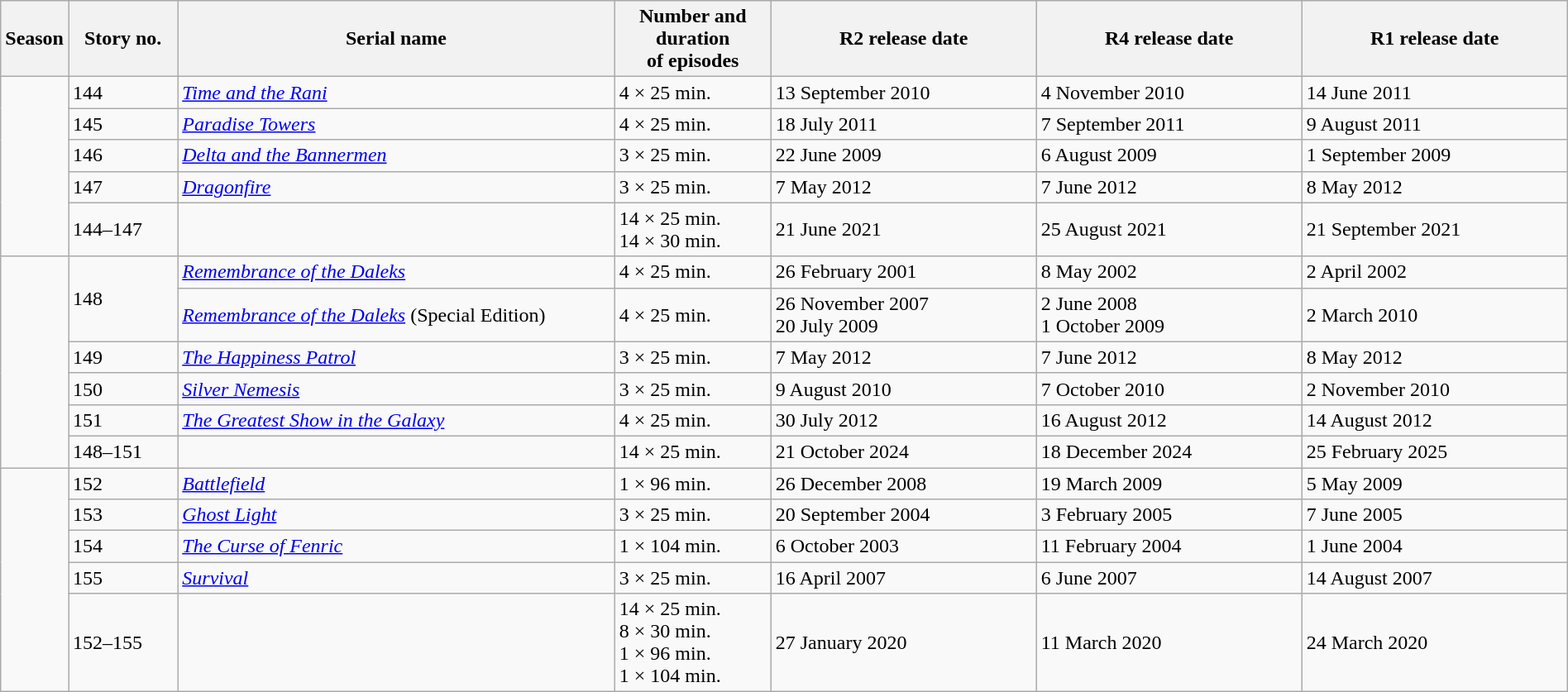<table class="wikitable sortable" style="width:100%;">
<tr>
<th style="width:4%;">Season</th>
<th style="width:7%;">Story no.</th>
<th style="width:28%;">Serial name</th>
<th style="width:10%;">Number and duration<br>of episodes</th>
<th style="width:17%;">R2 release date</th>
<th style="width:17%;">R4 release date</th>
<th style="width:17%;">R1 release date</th>
</tr>
<tr>
<td rowspan="5"></td>
<td>144</td>
<td><em><a href='#'>Time and the Rani</a></em></td>
<td data-sort-value="100">4 × 25 min.</td>
<td data-sort-value="2010-09-13">13 September 2010</td>
<td data-sort-value="2010-11-04">4 November 2010</td>
<td data-sort-value="2011-06-14">14 June 2011</td>
</tr>
<tr>
<td>145</td>
<td><em><a href='#'>Paradise Towers</a></em></td>
<td data-sort-value="100">4 × 25 min.</td>
<td data-sort-value="2011-07-18">18 July 2011</td>
<td data-sort-value="2011-09-07">7 September 2011</td>
<td data-sort-value="2011-08-09">9 August 2011</td>
</tr>
<tr>
<td>146</td>
<td><em><a href='#'>Delta and the Bannermen</a></em></td>
<td data-sort-value="75">3 × 25 min.</td>
<td data-sort-value="2009-06-22">22 June 2009</td>
<td data-sort-value="2009-08-06">6 August 2009</td>
<td data-sort-value="2009-09-01">1 September 2009</td>
</tr>
<tr>
<td>147</td>
<td><em><a href='#'>Dragonfire</a></em></td>
<td data-sort-value="75">3 × 25 min.</td>
<td data-sort-value="2012-05-07">7 May 2012</td>
<td data-sort-value="2012-06-07">7 June 2012</td>
<td data-sort-value="2012-05-08">8 May 2012</td>
</tr>
<tr>
<td>144–147</td>
<td></td>
<td data-sort-value="770">14 × 25 min.<br>14 × 30 min.</td>
<td data-sort-value="2021-06-21">21 June 2021  </td>
<td data-sort-value="2021-08-25">25 August 2021  </td>
<td data-sort-value="2021-09-21">21 September 2021  <br></td>
</tr>
<tr>
<td rowspan="6"></td>
<td rowspan="2">148</td>
<td><em><a href='#'>Remembrance of the Daleks</a></em></td>
<td data-sort-value="100">4 × 25 min.</td>
<td data-sort-value="2001-02-26">26 February 2001</td>
<td data-sort-value="2002-05-08">8 May 2002</td>
<td data-sort-value="2002-04-02">2 April 2002</td>
</tr>
<tr>
<td><em><a href='#'>Remembrance of the Daleks</a></em> (Special Edition)</td>
<td data-sort-value="100">4 × 25 min.</td>
<td data-sort-value="2007-11-26">26 November 2007<br>20 July 2009</td>
<td data-sort-value="2008-06-02">2 June 2008<br>1 October 2009</td>
<td data-sort-value="2010-03-02">2 March 2010</td>
</tr>
<tr>
<td>149</td>
<td><em><a href='#'>The Happiness Patrol</a></em></td>
<td data-sort-value="75">3 × 25 min.</td>
<td data-sort-value="2012-05-07">7 May 2012</td>
<td data-sort-value="2012-06-07">7 June 2012</td>
<td data-sort-value="2012-05-08">8 May 2012</td>
</tr>
<tr>
<td>150</td>
<td><em><a href='#'>Silver Nemesis</a></em></td>
<td data-sort-value="75">3 × 25 min.</td>
<td data-sort-value="2010-08-09">9 August 2010</td>
<td data-sort-value="2010-10-07">7 October 2010</td>
<td data-sort-value="2010-11-02">2 November 2010</td>
</tr>
<tr>
<td>151</td>
<td><em><a href='#'>The Greatest Show in the Galaxy</a></em></td>
<td data-sort-value="100">4 × 25 min.</td>
<td data-sort-value="2012-07-30">30 July 2012</td>
<td data-sort-value="2012-08-16">16 August 2012</td>
<td data-sort-value="2012-08-14">14 August 2012</td>
</tr>
<tr>
<td>148–151</td>
<td></td>
<td data-sort-value="350">14 × 25 min.</td>
<td data-sort-value="2024-10-21">21 October 2024  </td>
<td data-sort-value="2024-12-18">18 December 2024  </td>
<td data-sort-value="2025-02-25">25 February 2025  </td>
</tr>
<tr>
<td rowspan="5"></td>
<td>152</td>
<td><em><a href='#'>Battlefield</a></em></td>
<td data-sort-value="96">1 × 96 min.</td>
<td data-sort-value="2008-12-26">26 December 2008</td>
<td data-sort-value="2009-03-19">19 March 2009</td>
<td data-sort-value="2009-05-05">5 May 2009</td>
</tr>
<tr>
<td>153</td>
<td><em><a href='#'>Ghost Light</a></em></td>
<td data-sort-value="75">3 × 25 min.</td>
<td data-sort-value="2004-09-20">20 September 2004</td>
<td data-sort-value="2005-02-03">3 February 2005</td>
<td data-sort-value="2005-06-07">7 June 2005</td>
</tr>
<tr>
<td>154</td>
<td><em><a href='#'>The Curse of Fenric</a></em></td>
<td data-sort-value="104">1 × 104 min.</td>
<td data-sort-value="2003-10-06">6 October 2003</td>
<td data-sort-value="2004-02-11">11 February 2004</td>
<td data-sort-value="2004-06-01">1 June 2004</td>
</tr>
<tr>
<td>155</td>
<td><em><a href='#'>Survival</a></em></td>
<td data-sort-value="75">3 × 25 min.</td>
<td data-sort-value="2007-04-16">16 April 2007</td>
<td data-sort-value="2007-06-06">6 June 2007</td>
<td data-sort-value="2007-08-14">14 August 2007</td>
</tr>
<tr>
<td>152–155</td>
<td></td>
<td data-sort-value="790">14 × 25 min.<br>8 × 30 min.<br>1 × 96 min.<br>1 × 104 min.</td>
<td data-sort-value="2020-01-27">27 January 2020  </td>
<td data-sort-value="2020-03-11">11 March 2020  </td>
<td data-sort-value="2020-03-24">24 March 2020  <br></td>
</tr>
</table>
